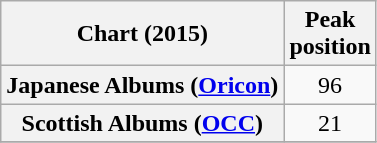<table class="wikitable sortable plainrowheaders">
<tr>
<th scope="col">Chart (2015)</th>
<th scope="col">Peak<br>position</th>
</tr>
<tr>
<th scope="row">Japanese Albums (<a href='#'>Oricon</a>)</th>
<td style="text-align:center;">96</td>
</tr>
<tr>
<th scope="row">Scottish Albums (<a href='#'>OCC</a>)</th>
<td style="text-align:center;">21</td>
</tr>
<tr>
</tr>
</table>
